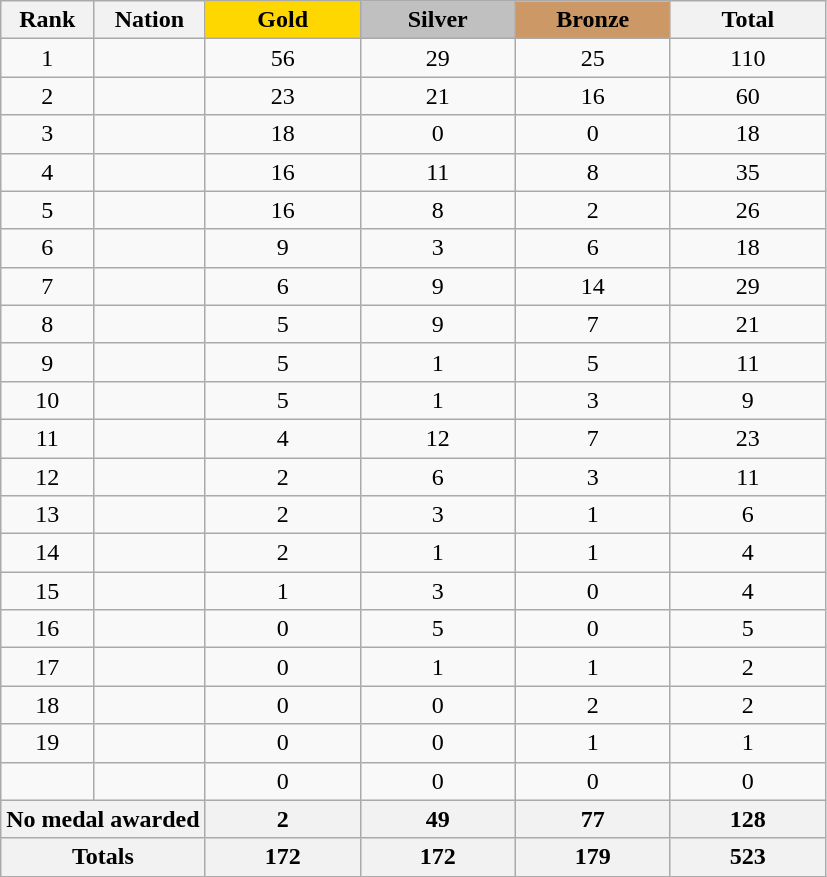<table class="wikitable sortable plainrowheaders" style="text-align: center">
<tr>
<th scope="col">Rank</th>
<th scope="col">Nation</th>
<th scope="col" style="background-color:gold; width:6em;">Gold</th>
<th scope="col" style="background-color:silver; width:6em;">Silver</th>
<th scope="col" style="background-color:#cc9966; width:6em;">Bronze</th>
<th scope="col" style="width:6em;">Total</th>
</tr>
<tr>
<td>1</td>
<td align=left></td>
<td>56</td>
<td>29</td>
<td>25</td>
<td>110</td>
</tr>
<tr>
<td>2</td>
<td align=left></td>
<td>23</td>
<td>21</td>
<td>16</td>
<td>60</td>
</tr>
<tr>
<td>3</td>
<td align=left></td>
<td>18</td>
<td>0</td>
<td>0</td>
<td>18</td>
</tr>
<tr>
<td>4</td>
<td align=left></td>
<td>16</td>
<td>11</td>
<td>8</td>
<td>35</td>
</tr>
<tr>
<td>5</td>
<td align=left></td>
<td>16</td>
<td>8</td>
<td>2</td>
<td>26</td>
</tr>
<tr>
<td>6</td>
<td align=left></td>
<td>9</td>
<td>3</td>
<td>6</td>
<td>18</td>
</tr>
<tr>
<td>7</td>
<td align=left></td>
<td>6</td>
<td>9</td>
<td>14</td>
<td>29</td>
</tr>
<tr>
<td>8</td>
<td align=left></td>
<td>5</td>
<td>9</td>
<td>7</td>
<td>21</td>
</tr>
<tr>
<td>9</td>
<td align=left></td>
<td>5</td>
<td>1</td>
<td>5</td>
<td>11</td>
</tr>
<tr>
<td>10</td>
<td align=left></td>
<td>5</td>
<td>1</td>
<td>3</td>
<td>9</td>
</tr>
<tr>
<td>11</td>
<td align=left></td>
<td>4</td>
<td>12</td>
<td>7</td>
<td>23</td>
</tr>
<tr>
<td>12</td>
<td align=left></td>
<td>2</td>
<td>6</td>
<td>3</td>
<td>11</td>
</tr>
<tr>
<td>13</td>
<td align=left></td>
<td>2</td>
<td>3</td>
<td>1</td>
<td>6</td>
</tr>
<tr>
<td>14</td>
<td align=left></td>
<td>2</td>
<td>1</td>
<td>1</td>
<td>4</td>
</tr>
<tr>
<td>15</td>
<td align=left></td>
<td>1</td>
<td>3</td>
<td>0</td>
<td>4</td>
</tr>
<tr>
<td>16</td>
<td align=left></td>
<td>0</td>
<td>5</td>
<td>0</td>
<td>5</td>
</tr>
<tr>
<td>17</td>
<td align=left></td>
<td>0</td>
<td>1</td>
<td>1</td>
<td>2</td>
</tr>
<tr>
<td>18</td>
<td align=left></td>
<td>0</td>
<td>0</td>
<td>2</td>
<td>2</td>
</tr>
<tr>
<td>19</td>
<td align=left></td>
<td>0</td>
<td>0</td>
<td>1</td>
<td>1</td>
</tr>
<tr>
<td></td>
<td align=left></td>
<td>0</td>
<td>0</td>
<td>0</td>
<td>0</td>
</tr>
<tr>
<th Colspan="2">No medal awarded </th>
<th>2</th>
<th>49</th>
<th>77</th>
<th>128 </th>
</tr>
<tr>
<th Colspan="2">Totals</th>
<th>172</th>
<th>172</th>
<th>179</th>
<th>523</th>
</tr>
</table>
